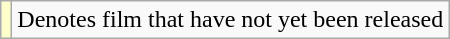<table class=wikitable style=text-align:center>
<tr>
<td style="background:#ffc;"></td>
<td>Denotes film that have not yet been released</td>
</tr>
</table>
